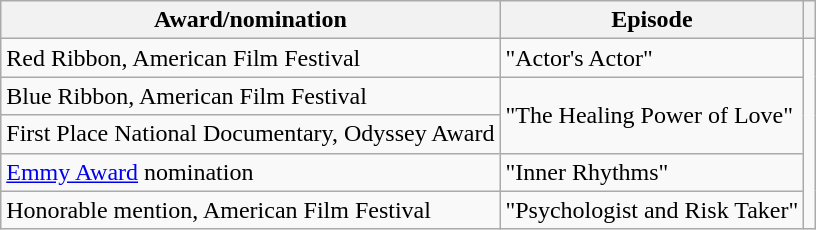<table class="wikitable">
<tr>
<th>Award/nomination</th>
<th>Episode</th>
<th></th>
</tr>
<tr>
<td>Red Ribbon, American Film Festival</td>
<td>"Actor's Actor"</td>
<td rowspan="5"></td>
</tr>
<tr>
<td>Blue Ribbon, American Film Festival</td>
<td rowspan="2">"The Healing Power of Love"</td>
</tr>
<tr>
<td>First Place National Documentary, Odyssey Award</td>
</tr>
<tr>
<td><a href='#'>Emmy Award</a> nomination</td>
<td>"Inner Rhythms"</td>
</tr>
<tr>
<td>Honorable mention, American Film Festival</td>
<td>"Psychologist and Risk Taker"</td>
</tr>
</table>
